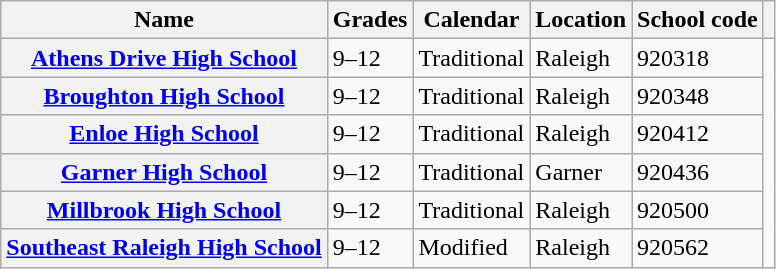<table class="wikitable sortable">
<tr>
<th scope="col">Name</th>
<th scope="col">Grades</th>
<th scope="col">Calendar</th>
<th scope="col">Location</th>
<th scope="col" class="unsortable">School code</th>
<th scope="col" class="unsortable"></th>
</tr>
<tr>
<th scope="row"><a href='#'>Athens Drive High School</a></th>
<td>9–12</td>
<td>Traditional</td>
<td>Raleigh</td>
<td>920318</td>
</tr>
<tr>
<th scope="row"><a href='#'>Broughton High School</a></th>
<td>9–12</td>
<td>Traditional</td>
<td>Raleigh</td>
<td>920348</td>
</tr>
<tr>
<th scope="row"><a href='#'>Enloe High School</a></th>
<td>9–12</td>
<td>Traditional</td>
<td>Raleigh</td>
<td>920412</td>
</tr>
<tr>
<th scope="row"><a href='#'>Garner High School</a></th>
<td>9–12</td>
<td>Traditional</td>
<td>Garner</td>
<td>920436</td>
</tr>
<tr>
<th scope="row"><a href='#'>Millbrook High School</a></th>
<td>9–12</td>
<td>Traditional</td>
<td>Raleigh</td>
<td>920500</td>
</tr>
<tr>
<th scope="row"><a href='#'>Southeast Raleigh High School</a></th>
<td>9–12</td>
<td>Modified</td>
<td>Raleigh</td>
<td>920562</td>
</tr>
</table>
